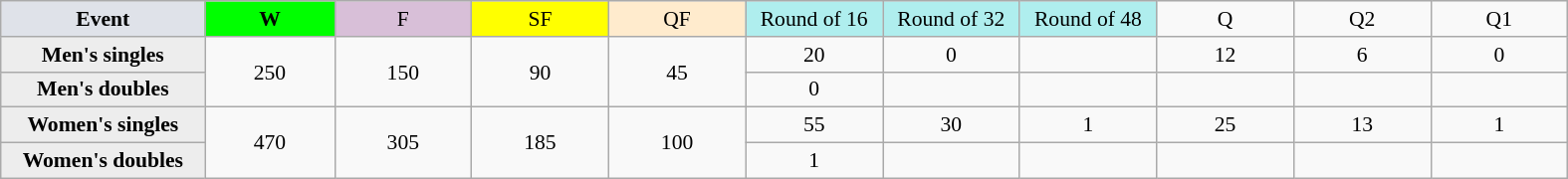<table class=wikitable style=font-size:90%;text-align:center>
<tr>
<td style="width:130px; background:#dfe2e9;"><strong>Event</strong></td>
<td style="width:80px; background:lime;"><strong>W</strong></td>
<td style="width:85px; background:thistle;">F</td>
<td style="width:85px; background:#ff0;">SF</td>
<td style="width:85px; background:#ffebcd;">QF</td>
<td style="width:85px; background:#afeeee;">Round of 16</td>
<td style="width:85px; background:#afeeee;">Round of 32</td>
<td style="width:85px; background:#afeeee;">Round of 48</td>
<td width=85>Q</td>
<td width=85>Q2</td>
<td width=85>Q1</td>
</tr>
<tr>
<th style="background:#ededed;">Men's singles</th>
<td rowspan=2>250</td>
<td rowspan=2>150</td>
<td rowspan=2>90</td>
<td rowspan=2>45</td>
<td>20</td>
<td>0</td>
<td></td>
<td>12</td>
<td>6</td>
<td>0</td>
</tr>
<tr>
<th style="background:#ededed;">Men's doubles</th>
<td>0</td>
<td></td>
<td></td>
<td></td>
<td></td>
<td></td>
</tr>
<tr>
<th style="background:#ededed;">Women's singles</th>
<td rowspan=2>470</td>
<td rowspan=2>305</td>
<td rowspan=2>185</td>
<td rowspan=2>100</td>
<td>55</td>
<td>30</td>
<td>1</td>
<td>25</td>
<td>13</td>
<td>1</td>
</tr>
<tr>
<th style="background:#ededed;">Women's doubles</th>
<td>1</td>
<td></td>
<td></td>
<td></td>
<td></td>
<td></td>
</tr>
</table>
